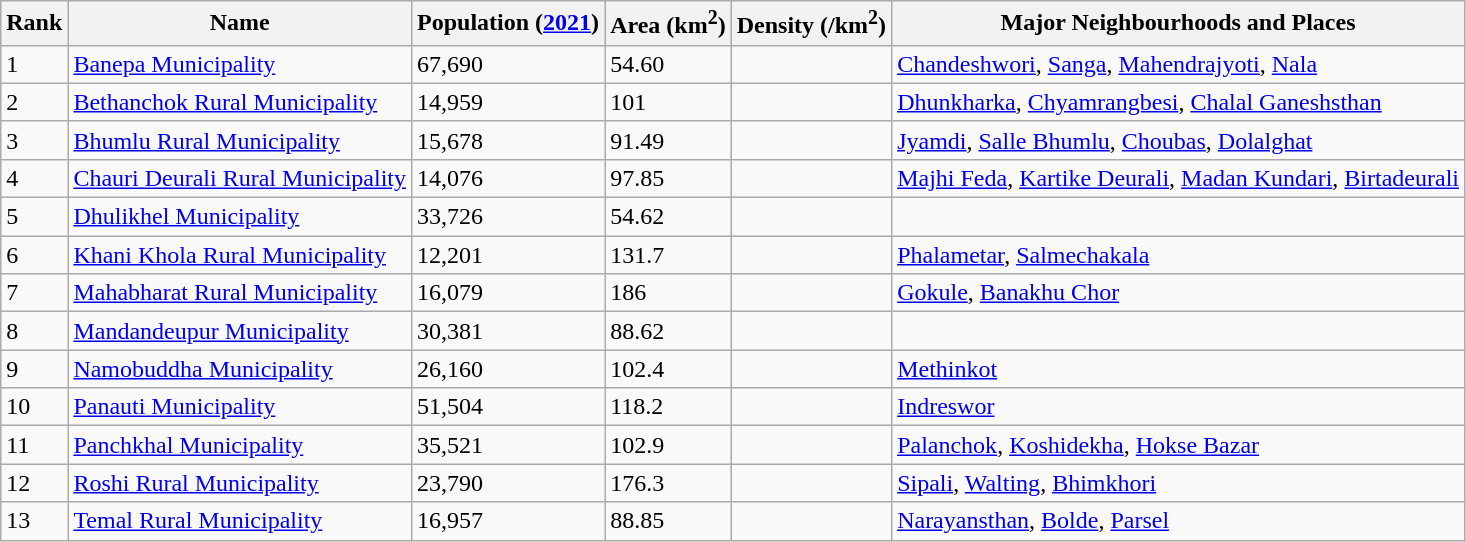<table class="wikitable sortable">
<tr>
<th>Rank</th>
<th>Name</th>
<th>Population (<a href='#'>2021</a>)</th>
<th>Area (km<sup>2</sup>)</th>
<th>Density (/km<sup>2</sup>)</th>
<th>Major Neighbourhoods and Places</th>
</tr>
<tr>
<td>1</td>
<td><a href='#'>Banepa Municipality</a></td>
<td>67,690</td>
<td>54.60</td>
<td></td>
<td><a href='#'>Chandeshwori</a>, <a href='#'>Sanga</a>, <a href='#'>Mahendrajyoti</a>, <a href='#'>Nala</a></td>
</tr>
<tr>
<td>2</td>
<td><a href='#'>Bethanchok Rural Municipality</a></td>
<td>14,959</td>
<td>101</td>
<td></td>
<td><a href='#'>Dhunkharka</a>, <a href='#'>Chyamrangbesi</a>, <a href='#'>Chalal Ganeshsthan</a></td>
</tr>
<tr>
<td>3</td>
<td><a href='#'>Bhumlu Rural Municipality</a></td>
<td>15,678</td>
<td>91.49</td>
<td></td>
<td><a href='#'>Jyamdi</a>, <a href='#'>Salle Bhumlu</a>, <a href='#'>Choubas</a>, <a href='#'>Dolalghat</a></td>
</tr>
<tr>
<td>4</td>
<td><a href='#'>Chauri Deurali Rural Municipality</a></td>
<td>14,076</td>
<td>97.85</td>
<td></td>
<td><a href='#'>Majhi Feda</a>, <a href='#'>Kartike Deurali</a>, <a href='#'>Madan Kundari</a>, <a href='#'>Birtadeurali</a></td>
</tr>
<tr>
<td>5</td>
<td><a href='#'>Dhulikhel Municipality</a></td>
<td>33,726</td>
<td>54.62</td>
<td></td>
<td></td>
</tr>
<tr>
<td>6</td>
<td><a href='#'>Khani Khola Rural Municipality</a></td>
<td>12,201</td>
<td>131.7</td>
<td></td>
<td><a href='#'>Phalametar</a>, <a href='#'>Salmechakala</a></td>
</tr>
<tr>
<td>7</td>
<td><a href='#'>Mahabharat Rural Municipality</a></td>
<td>16,079</td>
<td>186</td>
<td></td>
<td><a href='#'>Gokule</a>, <a href='#'>Banakhu Chor</a></td>
</tr>
<tr>
<td>8</td>
<td><a href='#'>Mandandeupur Municipality</a></td>
<td>30,381</td>
<td>88.62</td>
<td></td>
<td></td>
</tr>
<tr>
<td>9</td>
<td><a href='#'>Namobuddha Municipality</a></td>
<td>26,160</td>
<td>102.4</td>
<td></td>
<td><a href='#'>Methinkot</a></td>
</tr>
<tr>
<td>10</td>
<td><a href='#'>Panauti Municipality</a></td>
<td>51,504</td>
<td>118.2</td>
<td></td>
<td><a href='#'>Indreswor</a></td>
</tr>
<tr>
<td>11</td>
<td><a href='#'>Panchkhal Municipality</a></td>
<td>35,521</td>
<td>102.9</td>
<td></td>
<td><a href='#'>Palanchok</a>, <a href='#'>Koshidekha</a>, <a href='#'>Hokse Bazar</a></td>
</tr>
<tr>
<td>12</td>
<td><a href='#'>Roshi Rural Municipality</a></td>
<td>23,790</td>
<td>176.3</td>
<td></td>
<td><a href='#'>Sipali</a>, <a href='#'>Walting</a>, <a href='#'>Bhimkhori</a></td>
</tr>
<tr>
<td>13</td>
<td><a href='#'>Temal Rural Municipality</a></td>
<td>16,957</td>
<td>88.85</td>
<td></td>
<td><a href='#'>Narayansthan</a>, <a href='#'>Bolde</a>, <a href='#'>Parsel</a></td>
</tr>
</table>
